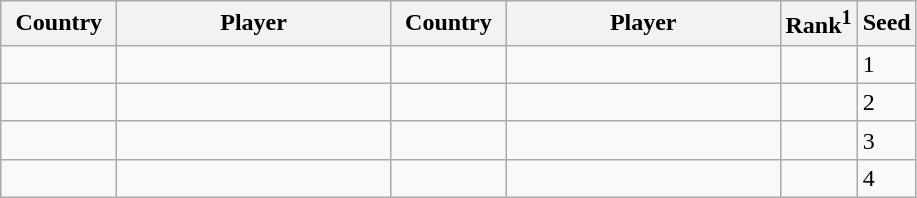<table class="sortable wikitable">
<tr>
<th width="70">Country</th>
<th width="175">Player</th>
<th width="70">Country</th>
<th width="175">Player</th>
<th>Rank<sup>1</sup></th>
<th>Seed</th>
</tr>
<tr>
<td></td>
<td></td>
<td></td>
<td></td>
<td></td>
<td>1</td>
</tr>
<tr>
<td></td>
<td></td>
<td></td>
<td></td>
<td></td>
<td>2</td>
</tr>
<tr>
<td></td>
<td></td>
<td></td>
<td></td>
<td></td>
<td>3</td>
</tr>
<tr>
<td></td>
<td></td>
<td></td>
<td></td>
<td></td>
<td>4</td>
</tr>
</table>
